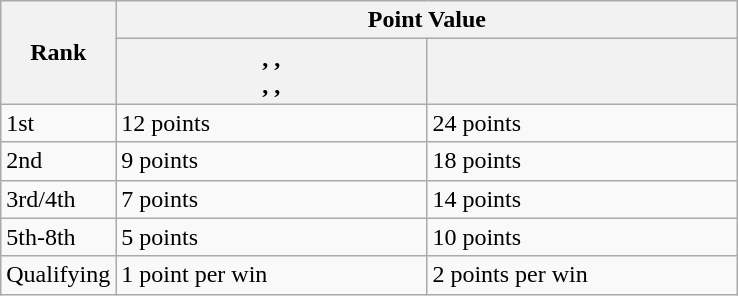<table class="wikitable">
<tr>
<th rowspan=2>Rank</th>
<th colspan=2>Point Value</th>
</tr>
<tr>
<th width=200>, ,  <br> , , </th>
<th width=200></th>
</tr>
<tr>
<td>1st</td>
<td>12 points</td>
<td>24 points</td>
</tr>
<tr>
<td>2nd</td>
<td>9 points</td>
<td>18 points</td>
</tr>
<tr>
<td>3rd/4th</td>
<td>7 points</td>
<td>14 points</td>
</tr>
<tr>
<td>5th-8th</td>
<td>5 points</td>
<td>10 points</td>
</tr>
<tr>
<td>Qualifying</td>
<td>1 point per win</td>
<td>2 points per win</td>
</tr>
</table>
